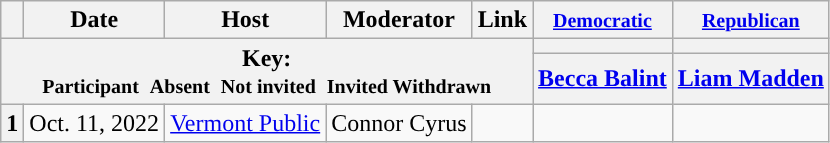<table class="wikitable" style="text-align:center;">
<tr>
<th scope="col"></th>
<th scope="col">Date</th>
<th scope="col">Host</th>
<th scope="col">Moderator</th>
<th scope="col">Link</th>
<th scope="col"><small><a href='#'>Democratic</a></small></th>
<th scope="col"><small><a href='#'>Republican</a></small></th>
</tr>
<tr>
<th colspan="5" rowspan="2">Key:<br> <small>Participant </small>  <small>Absent </small>  <small>Not invited </small>  <small>Invited  Withdrawn</small></th>
<th scope="col" style="background:"></th>
<th scope="col" style="background:"></th>
</tr>
<tr>
<th scope="col"><a href='#'>Becca Balint</a></th>
<th scope="col"><a href='#'>Liam Madden</a></th>
</tr>
<tr>
<th>1</th>
<td style="white-space:nowrap;">Oct. 11, 2022</td>
<td style="white-space:nowrap;"><a href='#'>Vermont Public</a></td>
<td style="white-space:nowrap;">Connor Cyrus</td>
<td style="white-space:nowrap;"></td>
<td></td>
<td></td>
</tr>
</table>
